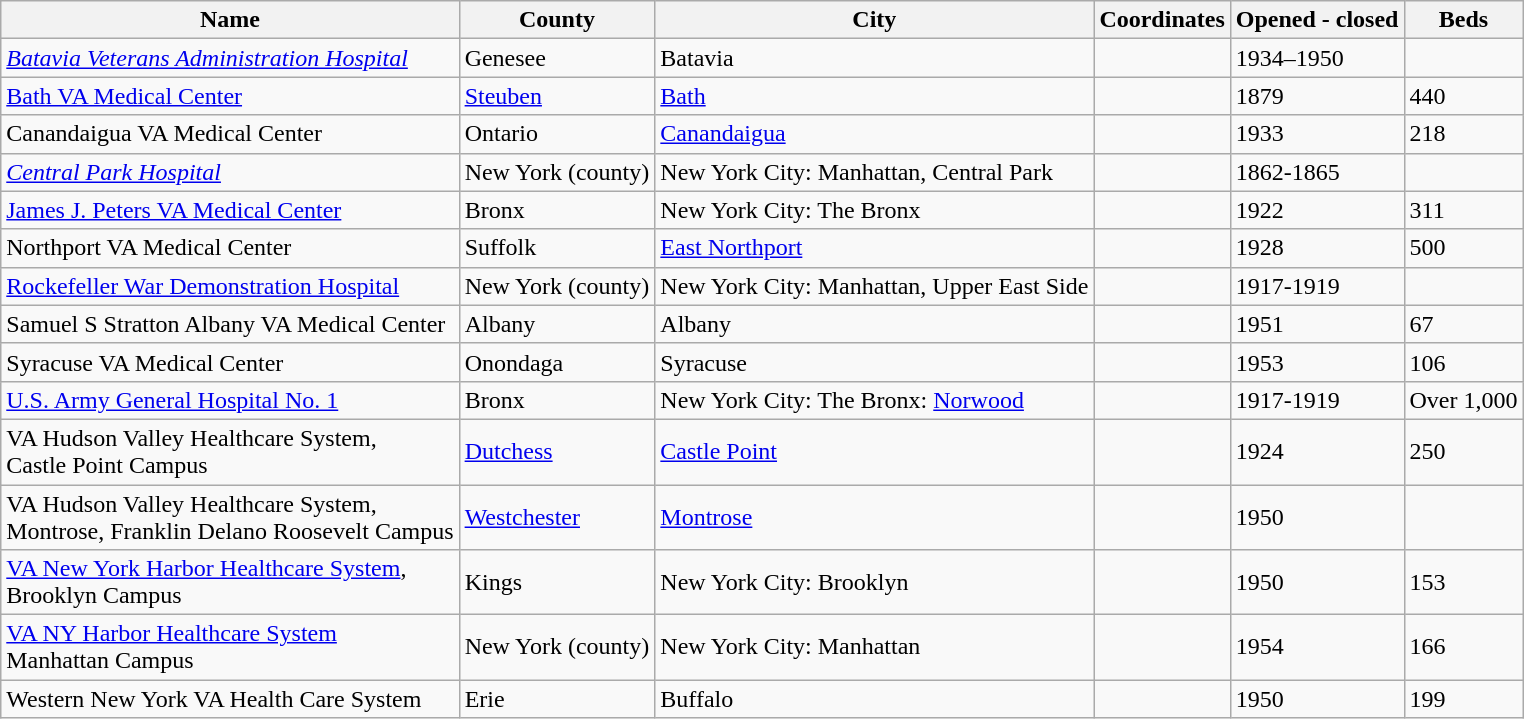<table class="wikitable sortable plainrowheaders">
<tr>
<th>Name</th>
<th>County</th>
<th>City</th>
<th>Coordinates</th>
<th>Opened - closed</th>
<th>Beds</th>
</tr>
<tr>
<td><em><a href='#'>Batavia Veterans Administration Hospital</a></em></td>
<td>Genesee</td>
<td>Batavia</td>
<td></td>
<td>1934–1950</td>
<td></td>
</tr>
<tr>
<td><a href='#'>Bath VA Medical Center</a></td>
<td><a href='#'>Steuben</a></td>
<td><a href='#'>Bath</a></td>
<td></td>
<td>1879</td>
<td>440</td>
</tr>
<tr>
<td>Canandaigua VA Medical Center</td>
<td>Ontario</td>
<td><a href='#'>Canandaigua</a></td>
<td></td>
<td>1933</td>
<td>218</td>
</tr>
<tr>
<td><em><a href='#'>Central Park Hospital</a></em></td>
<td>New York (county)</td>
<td>New York City: Manhattan, Central Park</td>
<td></td>
<td>1862-1865</td>
<td></td>
</tr>
<tr>
<td><a href='#'>James J. Peters VA Medical Center</a></td>
<td>Bronx</td>
<td>New York City: The Bronx</td>
<td></td>
<td>1922</td>
<td>311</td>
</tr>
<tr>
<td>Northport VA Medical Center</td>
<td>Suffolk</td>
<td><a href='#'>East Northport</a></td>
<td></td>
<td>1928</td>
<td>500</td>
</tr>
<tr>
<td><a href='#'>Rockefeller War Demonstration Hospital</a></td>
<td>New York (county)</td>
<td>New York City: Manhattan, Upper East Side</td>
<td></td>
<td>1917-1919</td>
<td></td>
</tr>
<tr>
<td>Samuel S Stratton Albany VA Medical Center</td>
<td>Albany</td>
<td>Albany</td>
<td></td>
<td>1951</td>
<td>67</td>
</tr>
<tr>
<td>Syracuse VA Medical Center</td>
<td>Onondaga</td>
<td>Syracuse</td>
<td></td>
<td>1953</td>
<td>106</td>
</tr>
<tr>
<td><a href='#'>U.S. Army General Hospital No. 1</a></td>
<td>Bronx</td>
<td>New York City: The Bronx: <a href='#'>Norwood</a></td>
<td></td>
<td>1917-1919</td>
<td>Over 1,000</td>
</tr>
<tr>
<td>VA Hudson Valley Healthcare System,<br>Castle Point Campus</td>
<td><a href='#'>Dutchess</a></td>
<td><a href='#'>Castle Point</a></td>
<td></td>
<td>1924</td>
<td>250</td>
</tr>
<tr>
<td>VA Hudson Valley Healthcare System,<br>Montrose, Franklin Delano Roosevelt Campus</td>
<td><a href='#'>Westchester</a></td>
<td><a href='#'>Montrose</a></td>
<td></td>
<td>1950</td>
<td></td>
</tr>
<tr>
<td><a href='#'>VA New York Harbor Healthcare System</a>,<br>Brooklyn Campus</td>
<td>Kings</td>
<td>New York City: Brooklyn</td>
<td></td>
<td>1950</td>
<td>153</td>
</tr>
<tr>
<td><a href='#'>VA NY Harbor Healthcare System</a><br>Manhattan Campus</td>
<td>New York (county)</td>
<td>New York City: Manhattan</td>
<td></td>
<td>1954</td>
<td>166</td>
</tr>
<tr>
<td>Western New York VA Health Care System</td>
<td>Erie</td>
<td>Buffalo</td>
<td></td>
<td>1950</td>
<td>199</td>
</tr>
</table>
